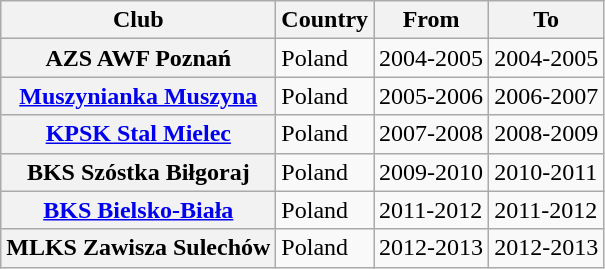<table class="wikitable sortable">
<tr>
<th>Club</th>
<th>Country</th>
<th>From</th>
<th>To</th>
</tr>
<tr>
<th>AZS AWF Poznań</th>
<td>Poland</td>
<td>2004-2005</td>
<td>2004-2005</td>
</tr>
<tr>
<th><a href='#'>Muszynianka Muszyna</a></th>
<td>Poland</td>
<td>2005-2006</td>
<td>2006-2007</td>
</tr>
<tr>
<th><a href='#'>KPSK Stal Mielec</a></th>
<td>Poland</td>
<td>2007-2008</td>
<td>2008-2009</td>
</tr>
<tr>
<th>BKS Szóstka Biłgoraj</th>
<td>Poland</td>
<td>2009-2010</td>
<td>2010-2011</td>
</tr>
<tr>
<th><a href='#'>BKS Bielsko-Biała</a></th>
<td>Poland</td>
<td>2011-2012</td>
<td>2011-2012</td>
</tr>
<tr>
<th>MLKS Zawisza Sulechów</th>
<td>Poland</td>
<td>2012-2013</td>
<td>2012-2013</td>
</tr>
</table>
